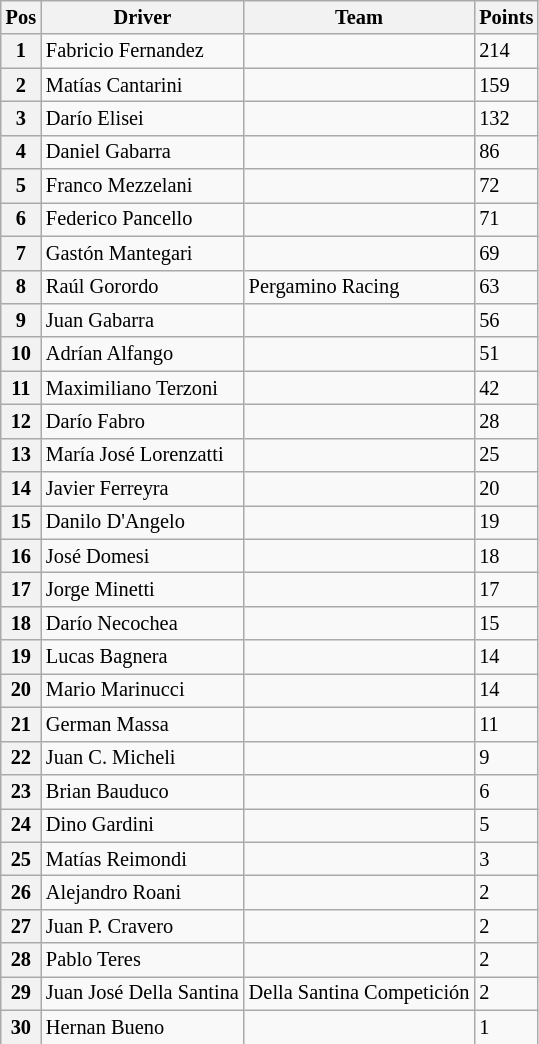<table class="wikitable" style="font-size:85%">
<tr>
<th>Pos</th>
<th>Driver</th>
<th>Team</th>
<th>Points</th>
</tr>
<tr>
<th>1</th>
<td> Fabricio Fernandez</td>
<td></td>
<td>214</td>
</tr>
<tr>
<th>2</th>
<td> Matías Cantarini</td>
<td></td>
<td>159</td>
</tr>
<tr>
<th>3</th>
<td> Darío Elisei</td>
<td></td>
<td>132</td>
</tr>
<tr>
<th>4</th>
<td> Daniel Gabarra</td>
<td></td>
<td>86</td>
</tr>
<tr>
<th>5</th>
<td> Franco Mezzelani</td>
<td></td>
<td>72</td>
</tr>
<tr>
<th>6</th>
<td> Federico Pancello</td>
<td></td>
<td>71</td>
</tr>
<tr>
<th>7</th>
<td> Gastón Mantegari</td>
<td></td>
<td>69</td>
</tr>
<tr>
<th>8</th>
<td> Raúl Gorordo</td>
<td>Pergamino Racing</td>
<td>63</td>
</tr>
<tr>
<th>9</th>
<td> Juan Gabarra</td>
<td></td>
<td>56</td>
</tr>
<tr>
<th>10</th>
<td> Adrían Alfango</td>
<td></td>
<td>51</td>
</tr>
<tr>
<th>11</th>
<td> Maximiliano Terzoni</td>
<td></td>
<td>42</td>
</tr>
<tr>
<th>12</th>
<td> Darío Fabro</td>
<td></td>
<td>28</td>
</tr>
<tr>
<th>13</th>
<td> María José Lorenzatti</td>
<td></td>
<td>25</td>
</tr>
<tr>
<th>14</th>
<td> Javier Ferreyra</td>
<td></td>
<td>20</td>
</tr>
<tr>
<th>15</th>
<td> Danilo D'Angelo</td>
<td></td>
<td>19</td>
</tr>
<tr>
<th>16</th>
<td> José Domesi</td>
<td></td>
<td>18</td>
</tr>
<tr>
<th>17</th>
<td> Jorge Minetti</td>
<td></td>
<td>17</td>
</tr>
<tr>
<th>18</th>
<td> Darío Necochea</td>
<td></td>
<td>15</td>
</tr>
<tr>
<th>19</th>
<td> Lucas Bagnera</td>
<td></td>
<td>14</td>
</tr>
<tr>
<th>20</th>
<td> Mario Marinucci</td>
<td></td>
<td>14</td>
</tr>
<tr>
<th>21</th>
<td> German Massa</td>
<td></td>
<td>11</td>
</tr>
<tr>
<th>22</th>
<td> Juan C. Micheli</td>
<td></td>
<td>9</td>
</tr>
<tr>
<th>23</th>
<td> Brian Bauduco</td>
<td></td>
<td>6</td>
</tr>
<tr>
<th>24</th>
<td> Dino Gardini</td>
<td></td>
<td>5</td>
</tr>
<tr>
<th>25</th>
<td> Matías Reimondi</td>
<td></td>
<td>3</td>
</tr>
<tr>
<th>26</th>
<td> Alejandro Roani</td>
<td></td>
<td>2</td>
</tr>
<tr>
<th>27</th>
<td> Juan P. Cravero</td>
<td></td>
<td>2</td>
</tr>
<tr>
<th>28</th>
<td> Pablo Teres</td>
<td></td>
<td>2</td>
</tr>
<tr>
<th>29</th>
<td> Juan José Della Santina</td>
<td>Della Santina Competición</td>
<td>2</td>
</tr>
<tr>
<th>30</th>
<td> Hernan Bueno</td>
<td></td>
<td>1</td>
</tr>
</table>
